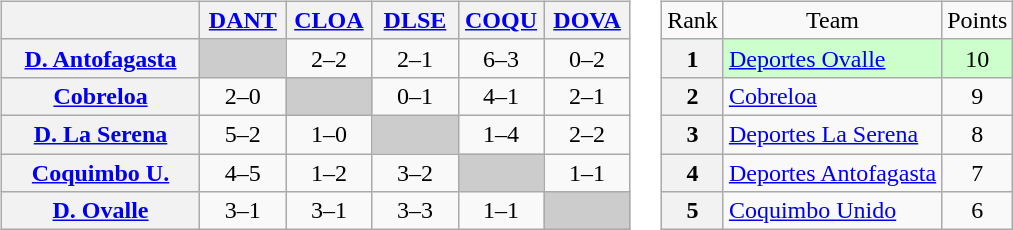<table>
<tr>
<td><br><table class="wikitable" style="text-align:center">
<tr>
<th width="125"> </th>
<th width="50"><a href='#'>DANT</a></th>
<th width="50"><a href='#'>CLOA</a></th>
<th width="50"><a href='#'>DLSE</a></th>
<th width="50"><a href='#'>COQU</a></th>
<th width="50"><a href='#'>DOVA</a></th>
</tr>
<tr>
<th><a href='#'>D. Antofagasta</a></th>
<td bgcolor="#CCCCCC"></td>
<td>2–2</td>
<td>2–1</td>
<td>6–3</td>
<td>0–2</td>
</tr>
<tr>
<th><a href='#'>Cobreloa</a></th>
<td>2–0</td>
<td bgcolor="#CCCCCC"></td>
<td>0–1</td>
<td>4–1</td>
<td>2–1</td>
</tr>
<tr>
<th><a href='#'>D. La Serena</a></th>
<td>5–2</td>
<td>1–0</td>
<td bgcolor="#CCCCCC"></td>
<td>1–4</td>
<td>2–2</td>
</tr>
<tr>
<th><a href='#'>Coquimbo U.</a></th>
<td>4–5</td>
<td>1–2</td>
<td>3–2</td>
<td bgcolor="#CCCCCC"></td>
<td>1–1</td>
</tr>
<tr>
<th><a href='#'>D. Ovalle</a></th>
<td>3–1</td>
<td>3–1</td>
<td>3–3</td>
<td>1–1</td>
<td bgcolor="#CCCCCC"></td>
</tr>
</table>
</td>
<td><br><table class="wikitable" style="text-align: center;">
<tr>
<td>Rank</td>
<td>Team</td>
<td>Points</td>
</tr>
<tr bgcolor="#ccffcc">
<th>1</th>
<td style="text-align: left;"><a href='#'>Deportes Ovalle</a></td>
<td>10</td>
</tr>
<tr>
<th>2</th>
<td style="text-align: left;"><a href='#'>Cobreloa</a></td>
<td>9</td>
</tr>
<tr>
<th>3</th>
<td style="text-align: left;"><a href='#'>Deportes La Serena</a></td>
<td>8</td>
</tr>
<tr>
<th>4</th>
<td style="text-align: left;"><a href='#'>Deportes Antofagasta</a></td>
<td>7</td>
</tr>
<tr>
<th>5</th>
<td style="text-align: left;"><a href='#'>Coquimbo Unido</a></td>
<td>6</td>
</tr>
</table>
</td>
</tr>
</table>
